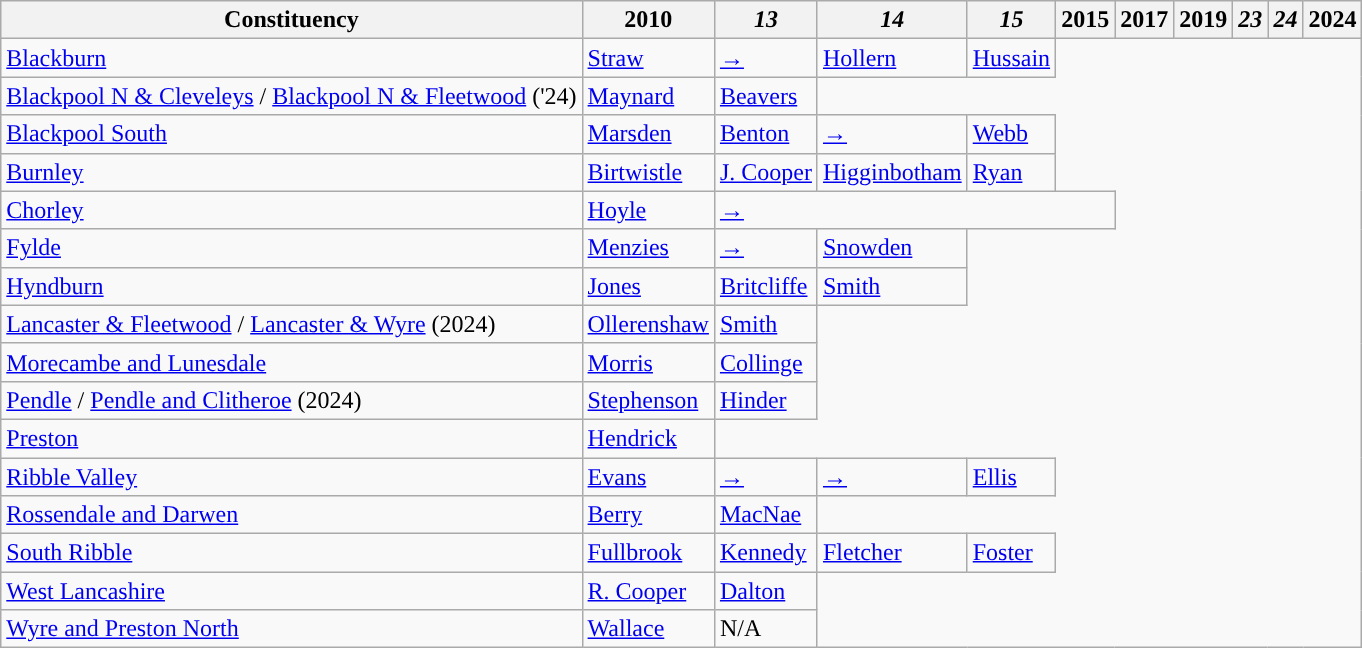<table class="wikitable">
<tr>
<th>Constituency</th>
<th>2010</th>
<th><em>13</em></th>
<th><em>14</em></th>
<th><em>15</em></th>
<th>2015</th>
<th>2017</th>
<th>2019</th>
<th><em>23</em></th>
<th><em>24</em></th>
<th>2024</th>
</tr>
<tr>
<td><a href='#'>Blackburn</a></td>
<td><a href='#'>Straw</a></td>
<td><a href='#'>→</a></td>
<td><a href='#'>Hollern</a></td>
<td><a href='#'>Hussain</a></td>
</tr>
<tr>
<td><a href='#'>Blackpool N & Cleveleys</a> / <a href='#'>Blackpool N & Fleetwood</a> ('24)</td>
<td><a href='#'>Maynard</a></td>
<td><a href='#'>Beavers</a></td>
</tr>
<tr>
<td><a href='#'>Blackpool South</a></td>
<td><a href='#'>Marsden</a></td>
<td><a href='#'>Benton</a></td>
<td><a href='#'>→</a></td>
<td><a href='#'>Webb</a></td>
</tr>
<tr>
<td><a href='#'>Burnley</a></td>
<td><a href='#'>Birtwistle</a></td>
<td><a href='#'>J. Cooper</a></td>
<td><a href='#'>Higginbotham</a></td>
<td><a href='#'>Ryan</a></td>
</tr>
<tr>
<td><a href='#'>Chorley</a></td>
<td><a href='#'>Hoyle</a></td>
<td colspan="4"><a href='#'>→</a></td>
</tr>
<tr>
<td><a href='#'>Fylde</a></td>
<td><a href='#'>Menzies</a></td>
<td><a href='#'>→</a></td>
<td><a href='#'>Snowden</a></td>
</tr>
<tr>
<td><a href='#'>Hyndburn</a></td>
<td><a href='#'>Jones</a></td>
<td><a href='#'>Britcliffe</a></td>
<td><a href='#'>Smith</a></td>
</tr>
<tr>
<td><a href='#'>Lancaster & Fleetwood</a> / <a href='#'>Lancaster & Wyre</a> (2024)</td>
<td><a href='#'>Ollerenshaw</a></td>
<td><a href='#'>Smith</a></td>
</tr>
<tr>
<td><a href='#'>Morecambe and Lunesdale</a></td>
<td><a href='#'>Morris</a></td>
<td><a href='#'>Collinge</a></td>
</tr>
<tr>
<td><a href='#'>Pendle</a> / <a href='#'>Pendle and Clitheroe</a> (2024)</td>
<td><a href='#'>Stephenson</a></td>
<td><a href='#'>Hinder</a></td>
</tr>
<tr>
<td><a href='#'>Preston</a></td>
<td><a href='#'>Hendrick</a></td>
</tr>
<tr>
<td><a href='#'>Ribble Valley</a></td>
<td><a href='#'>Evans</a></td>
<td><a href='#'>→</a></td>
<td><a href='#'>→</a></td>
<td><a href='#'>Ellis</a></td>
</tr>
<tr>
<td><a href='#'>Rossendale and Darwen</a></td>
<td><a href='#'>Berry</a></td>
<td><a href='#'>MacNae</a></td>
</tr>
<tr>
<td><a href='#'>South Ribble</a></td>
<td><a href='#'>Fullbrook</a></td>
<td><a href='#'>Kennedy</a></td>
<td><a href='#'>Fletcher</a></td>
<td><a href='#'>Foster</a></td>
</tr>
<tr>
<td><a href='#'>West Lancashire</a></td>
<td><a href='#'>R. Cooper</a></td>
<td><a href='#'>Dalton</a></td>
</tr>
<tr>
<td><a href='#'>Wyre and Preston North</a></td>
<td><a href='#'>Wallace</a></td>
<td>N/A</td>
</tr>
</table>
